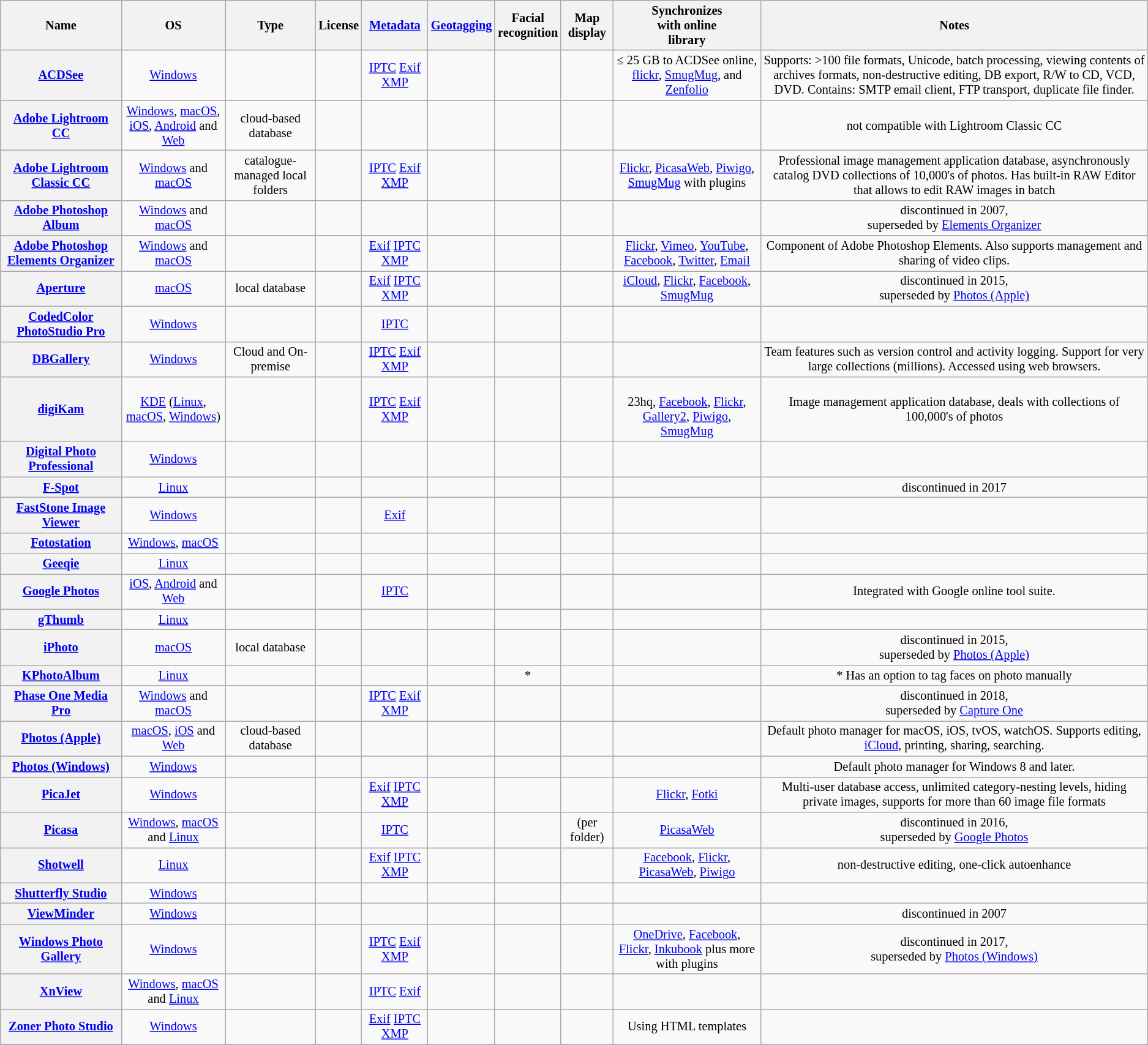<table class="wikitable sortable" style="font-size: 85%; text-align: center; width: auto;">
<tr>
<th>Name</th>
<th>OS</th>
<th>Type</th>
<th>License</th>
<th><a href='#'>Metadata</a></th>
<th><a href='#'>Geotagging</a></th>
<th>Facial <br> recognition</th>
<th>Map display</th>
<th>Synchronizes <br> with online <br> library</th>
<th>Notes</th>
</tr>
<tr>
<th><a href='#'>ACDSee</a></th>
<td><a href='#'>Windows</a></td>
<td></td>
<td></td>
<td> <a href='#'>IPTC</a> <a href='#'>Exif</a> <a href='#'>XMP</a></td>
<td></td>
<td></td>
<td></td>
<td> ≤ 25 GB to ACDSee online, <a href='#'>flickr</a>, <a href='#'>SmugMug</a>, and <a href='#'>Zenfolio</a></td>
<td>Supports: >100 file formats, Unicode, batch processing, viewing contents of archives formats, non-destructive editing, DB export, R/W to CD, VCD, DVD. Contains: SMTP email client, FTP transport, duplicate file finder.</td>
</tr>
<tr>
<th><a href='#'>Adobe Lightroom CC</a></th>
<td><a href='#'>Windows</a>, <a href='#'>macOS</a>, <a href='#'>iOS</a>, <a href='#'>Android</a> and <a href='#'>Web</a></td>
<td>cloud-based database</td>
<td></td>
<td></td>
<td></td>
<td></td>
<td></td>
<td></td>
<td>not compatible with Lightroom Classic CC</td>
</tr>
<tr>
<th><a href='#'>Adobe Lightroom Classic CC</a></th>
<td><a href='#'>Windows</a> and <a href='#'>macOS</a></td>
<td>catalogue-managed local folders</td>
<td></td>
<td> <a href='#'>IPTC</a> <a href='#'>Exif</a> <a href='#'>XMP</a></td>
<td></td>
<td></td>
<td></td>
<td> <a href='#'>Flickr</a>, <a href='#'>PicasaWeb</a>, <a href='#'>Piwigo</a>, <a href='#'>SmugMug</a> with plugins</td>
<td>Professional image management application database, asynchronously catalog DVD collections of 10,000's of photos. Has built-in RAW Editor that allows to edit RAW images in batch</td>
</tr>
<tr>
<th><a href='#'>Adobe Photoshop Album</a></th>
<td><a href='#'>Windows</a> and <a href='#'>macOS</a></td>
<td></td>
<td></td>
<td></td>
<td></td>
<td></td>
<td></td>
<td></td>
<td>discontinued in 2007,<br>superseded by <a href='#'>Elements Organizer</a></td>
</tr>
<tr>
<th><a href='#'>Adobe Photoshop Elements Organizer</a></th>
<td><a href='#'>Windows</a> and <a href='#'>macOS</a></td>
<td></td>
<td></td>
<td> <a href='#'>Exif</a> <a href='#'>IPTC</a> <a href='#'>XMP</a></td>
<td></td>
<td></td>
<td></td>
<td> <a href='#'>Flickr</a>, <a href='#'>Vimeo</a>, <a href='#'>YouTube</a>, <a href='#'>Facebook</a>, <a href='#'>Twitter</a>, <a href='#'>Email</a></td>
<td>Component of Adobe Photoshop Elements. Also supports management and sharing of video clips.</td>
</tr>
<tr>
<th><a href='#'>Aperture</a></th>
<td><a href='#'>macOS</a></td>
<td>local database</td>
<td></td>
<td> <a href='#'>Exif</a> <a href='#'>IPTC</a> <a href='#'>XMP</a></td>
<td></td>
<td></td>
<td></td>
<td> <a href='#'>iCloud</a>, <a href='#'>Flickr</a>, <a href='#'>Facebook</a>, <a href='#'>SmugMug</a></td>
<td>discontinued in 2015,<br>superseded by <a href='#'>Photos (Apple)</a></td>
</tr>
<tr>
<th><a href='#'>CodedColor PhotoStudio Pro</a></th>
<td><a href='#'>Windows</a></td>
<td></td>
<td></td>
<td> <a href='#'>IPTC</a></td>
<td></td>
<td></td>
<td></td>
<td></td>
<td></td>
</tr>
<tr>
<th><a href='#'>DBGallery</a></th>
<td><a href='#'>Windows</a></td>
<td>Cloud and On-premise</td>
<td></td>
<td> <a href='#'>IPTC</a> <a href='#'>Exif</a> <a href='#'>XMP</a></td>
<td></td>
<td></td>
<td></td>
<td></td>
<td>Team features such as version control and activity logging. Support for very large collections (millions).  Accessed using web browsers.</td>
</tr>
<tr>
<th><a href='#'>digiKam</a></th>
<td><a href='#'>KDE</a> (<a href='#'>Linux</a>, <a href='#'>macOS</a>, <a href='#'>Windows</a>)</td>
<td></td>
<td></td>
<td> <a href='#'>IPTC</a> <a href='#'>Exif</a> <a href='#'>XMP</a></td>
<td></td>
<td></td>
<td></td>
<td><br>23hq, <a href='#'>Facebook</a>, <a href='#'>Flickr</a>, <a href='#'>Gallery2</a>, <a href='#'>Piwigo</a>, <a href='#'>SmugMug</a></td>
<td>Image management application database, deals with collections of 100,000's of photos</td>
</tr>
<tr>
<th><a href='#'>Digital Photo Professional</a></th>
<td><a href='#'>Windows</a></td>
<td></td>
<td></td>
<td></td>
<td></td>
<td></td>
<td></td>
<td></td>
</tr>
<tr>
<th><a href='#'>F-Spot</a></th>
<td><a href='#'>Linux</a></td>
<td></td>
<td></td>
<td></td>
<td></td>
<td></td>
<td></td>
<td></td>
<td>discontinued in 2017</td>
</tr>
<tr>
<th><a href='#'>FastStone Image Viewer</a></th>
<td><a href='#'>Windows</a></td>
<td></td>
<td></td>
<td> <a href='#'>Exif</a></td>
<td></td>
<td></td>
<td></td>
<td></td>
<td></td>
</tr>
<tr>
<th><a href='#'>Fotostation</a></th>
<td><a href='#'>Windows</a>, <a href='#'>macOS</a></td>
<td></td>
<td></td>
<td></td>
<td></td>
<td></td>
<td></td>
<td></td>
<td></td>
</tr>
<tr>
<th><a href='#'>Geeqie</a></th>
<td><a href='#'>Linux</a></td>
<td></td>
<td></td>
<td></td>
<td></td>
<td></td>
<td></td>
<td></td>
<td></td>
</tr>
<tr>
<th><a href='#'>Google Photos</a></th>
<td><a href='#'>iOS</a>, <a href='#'>Android</a> and <a href='#'>Web</a></td>
<td></td>
<td></td>
<td> <a href='#'>IPTC</a></td>
<td></td>
<td></td>
<td></td>
<td></td>
<td>Integrated with Google online tool suite.</td>
</tr>
<tr>
<th><a href='#'>gThumb</a></th>
<td><a href='#'>Linux</a></td>
<td></td>
<td></td>
<td></td>
<td></td>
<td></td>
<td></td>
<td></td>
<td></td>
</tr>
<tr>
<th><a href='#'>iPhoto</a></th>
<td><a href='#'>macOS</a></td>
<td>local database</td>
<td></td>
<td></td>
<td></td>
<td></td>
<td></td>
<td></td>
<td>discontinued in 2015,<br>superseded by <a href='#'>Photos (Apple)</a></td>
</tr>
<tr>
<th><a href='#'>KPhotoAlbum</a></th>
<td><a href='#'>Linux</a></td>
<td></td>
<td></td>
<td></td>
<td></td>
<td> *</td>
<td></td>
<td></td>
<td>* Has an option to tag faces on photo manually</td>
</tr>
<tr>
<th><a href='#'>Phase One Media Pro</a></th>
<td><a href='#'>Windows</a> and <a href='#'>macOS</a></td>
<td></td>
<td></td>
<td> <a href='#'>IPTC</a> <a href='#'>Exif</a> <a href='#'>XMP</a></td>
<td></td>
<td></td>
<td></td>
<td></td>
<td>discontinued in 2018,<br>superseded by <a href='#'>Capture One</a></td>
</tr>
<tr>
<th><a href='#'>Photos (Apple)</a></th>
<td><a href='#'>macOS</a>, <a href='#'>iOS</a> and <a href='#'>Web</a></td>
<td>cloud-based database</td>
<td></td>
<td></td>
<td></td>
<td></td>
<td></td>
<td></td>
<td>Default photo manager for macOS, iOS, tvOS, watchOS. Supports editing, <a href='#'>iCloud</a>, printing, sharing, searching.</td>
</tr>
<tr>
<th><a href='#'>Photos (Windows)</a></th>
<td><a href='#'>Windows</a></td>
<td></td>
<td></td>
<td></td>
<td></td>
<td></td>
<td></td>
<td></td>
<td>Default photo manager for Windows 8 and later.</td>
</tr>
<tr>
<th><a href='#'>PicaJet</a></th>
<td><a href='#'>Windows</a></td>
<td></td>
<td></td>
<td> <a href='#'>Exif</a> <a href='#'>IPTC</a> <a href='#'>XMP</a></td>
<td></td>
<td></td>
<td></td>
<td> <a href='#'>Flickr</a>, <a href='#'>Fotki</a></td>
<td>Multi-user database access, unlimited category-nesting levels, hiding private images, supports for more than 60 image file formats</td>
</tr>
<tr>
<th><a href='#'>Picasa</a></th>
<td><a href='#'>Windows</a>, <a href='#'>macOS</a> and <a href='#'>Linux</a></td>
<td></td>
<td></td>
<td> <a href='#'>IPTC</a></td>
<td></td>
<td></td>
<td> (per folder)</td>
<td> <a href='#'>PicasaWeb</a></td>
<td>discontinued in 2016,<br>superseded by <a href='#'>Google Photos</a></td>
</tr>
<tr>
<th><a href='#'>Shotwell</a></th>
<td><a href='#'>Linux</a></td>
<td></td>
<td></td>
<td> <a href='#'>Exif</a> <a href='#'>IPTC</a> <a href='#'>XMP</a></td>
<td></td>
<td></td>
<td></td>
<td> <a href='#'>Facebook</a>, <a href='#'>Flickr</a>, <a href='#'>PicasaWeb</a>, <a href='#'>Piwigo</a></td>
<td>non-destructive editing, one-click autoenhance</td>
</tr>
<tr>
<th><a href='#'>Shutterfly Studio</a></th>
<td><a href='#'>Windows</a></td>
<td></td>
<td></td>
<td></td>
<td></td>
<td></td>
<td></td>
<td></td>
<td></td>
</tr>
<tr>
<th><a href='#'>ViewMinder</a></th>
<td><a href='#'>Windows</a></td>
<td></td>
<td></td>
<td></td>
<td></td>
<td></td>
<td></td>
<td></td>
<td>discontinued in 2007</td>
</tr>
<tr>
<th><a href='#'>Windows Photo Gallery</a></th>
<td><a href='#'>Windows</a></td>
<td></td>
<td></td>
<td> <a href='#'>IPTC</a> <a href='#'>Exif</a> <a href='#'>XMP</a></td>
<td></td>
<td></td>
<td></td>
<td> <a href='#'>OneDrive</a>, <a href='#'>Facebook</a>, <a href='#'>Flickr</a>, <a href='#'>Inkubook</a> plus more with plugins</td>
<td>discontinued in 2017,<br>superseded by <a href='#'>Photos (Windows)</a></td>
</tr>
<tr>
<th><a href='#'>XnView</a></th>
<td><a href='#'>Windows</a>, <a href='#'>macOS</a> and <a href='#'>Linux</a></td>
<td></td>
<td></td>
<td> <a href='#'>IPTC</a> <a href='#'>Exif</a></td>
<td></td>
<td></td>
<td></td>
<td></td>
<td></td>
</tr>
<tr>
<th><a href='#'>Zoner Photo Studio</a></th>
<td><a href='#'>Windows</a></td>
<td></td>
<td></td>
<td> <a href='#'>Exif</a> <a href='#'>IPTC</a> <a href='#'>XMP</a></td>
<td></td>
<td></td>
<td></td>
<td>Using HTML templates</td>
<td></td>
</tr>
</table>
